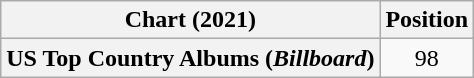<table class="wikitable plainrowheaders" style="text-align:center">
<tr>
<th scope="col">Chart (2021)</th>
<th scope="col">Position</th>
</tr>
<tr>
<th scope="row">US Top Country Albums (<em>Billboard</em>)</th>
<td>98</td>
</tr>
</table>
